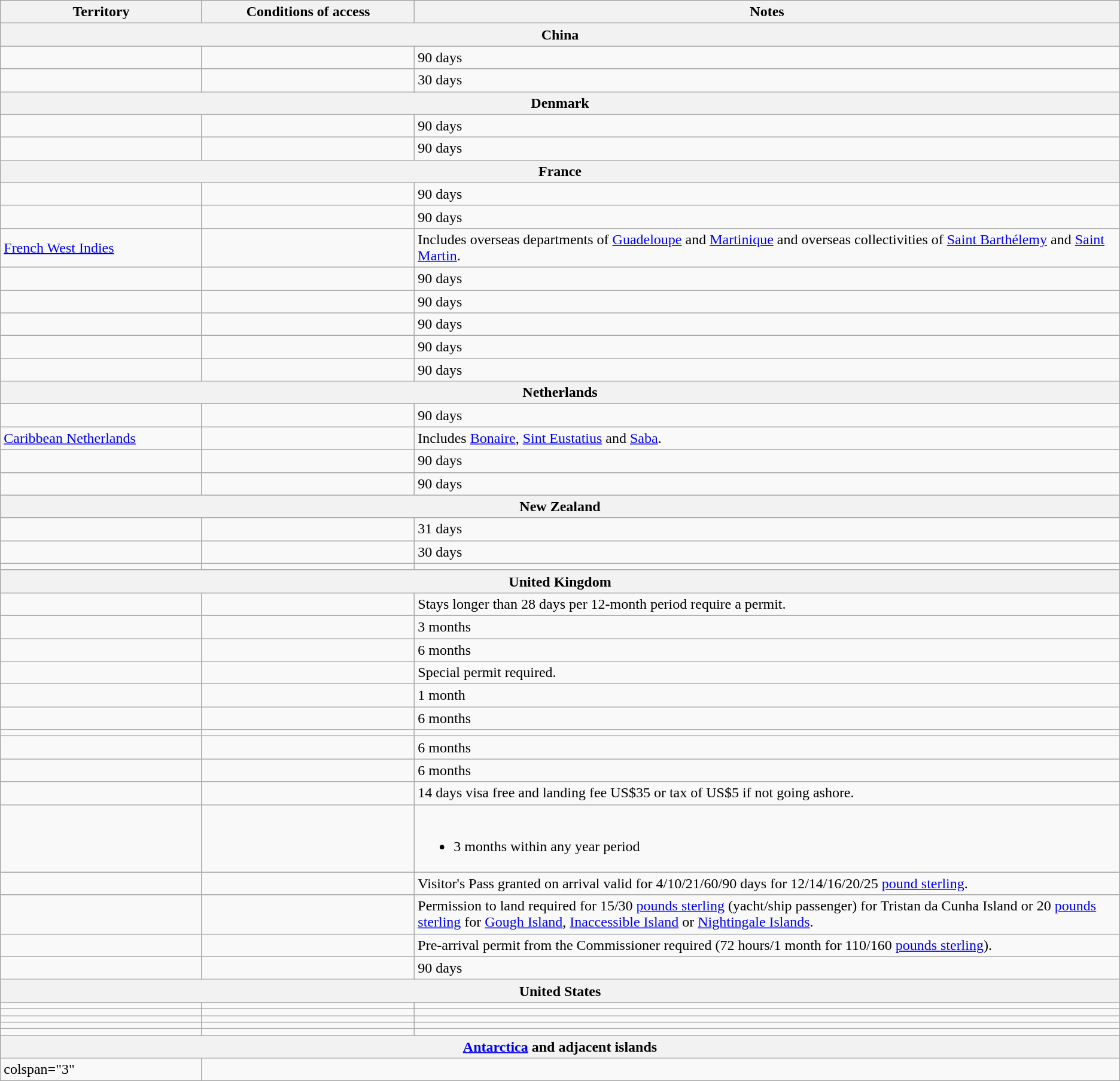<table class="wikitable" style="text-align: left; table-layout: fixed;">
<tr>
<th style="width:18%;">Territory</th>
<th style="width:19%;">Conditions of access</th>
<th>Notes</th>
</tr>
<tr>
<th colspan="3">China</th>
</tr>
<tr>
<td></td>
<td></td>
<td>90 days</td>
</tr>
<tr>
<td></td>
<td></td>
<td>30 days</td>
</tr>
<tr>
<th colspan="3">Denmark</th>
</tr>
<tr>
<td></td>
<td></td>
<td>90 days</td>
</tr>
<tr>
<td></td>
<td></td>
<td>90 days</td>
</tr>
<tr>
<th colspan="3">France</th>
</tr>
<tr>
<td></td>
<td></td>
<td>90 days</td>
</tr>
<tr>
<td></td>
<td></td>
<td>90 days</td>
</tr>
<tr>
<td> <a href='#'>French West Indies</a></td>
<td></td>
<td>Includes overseas departments of <a href='#'>Guadeloupe</a> and <a href='#'>Martinique</a> and overseas collectivities of <a href='#'>Saint Barthélemy</a> and <a href='#'>Saint Martin</a>.</td>
</tr>
<tr>
<td></td>
<td></td>
<td>90 days</td>
</tr>
<tr>
<td></td>
<td></td>
<td>90 days</td>
</tr>
<tr>
<td></td>
<td></td>
<td>90 days</td>
</tr>
<tr>
<td></td>
<td></td>
<td>90 days</td>
</tr>
<tr>
<td></td>
<td></td>
<td>90 days</td>
</tr>
<tr>
<th colspan="3">Netherlands</th>
</tr>
<tr>
<td></td>
<td></td>
<td>90 days</td>
</tr>
<tr>
<td> <a href='#'>Caribbean Netherlands</a></td>
<td></td>
<td>Includes <a href='#'>Bonaire</a>, <a href='#'>Sint Eustatius</a> and <a href='#'>Saba</a>.</td>
</tr>
<tr>
<td></td>
<td></td>
<td>90 days</td>
</tr>
<tr>
<td></td>
<td></td>
<td>90 days</td>
</tr>
<tr>
<th colspan="3">New Zealand</th>
</tr>
<tr>
<td></td>
<td></td>
<td>31 days</td>
</tr>
<tr>
<td></td>
<td></td>
<td>30 days</td>
</tr>
<tr>
<td></td>
<td></td>
<td></td>
</tr>
<tr>
<th colspan="3">United Kingdom</th>
</tr>
<tr>
<td></td>
<td></td>
<td>Stays longer than 28 days per 12-month period require a permit.</td>
</tr>
<tr>
<td></td>
<td></td>
<td>3 months</td>
</tr>
<tr>
<td></td>
<td></td>
<td>6 months</td>
</tr>
<tr>
<td></td>
<td></td>
<td>Special permit required.</td>
</tr>
<tr>
<td></td>
<td></td>
<td>1 month</td>
</tr>
<tr>
<td></td>
<td></td>
<td>6 months</td>
</tr>
<tr>
<td></td>
<td></td>
<td></td>
</tr>
<tr>
<td></td>
<td></td>
<td>6 months</td>
</tr>
<tr>
<td></td>
<td></td>
<td>6 months</td>
</tr>
<tr>
<td></td>
<td></td>
<td>14 days visa free and landing fee US$35 or tax of US$5 if not going ashore.</td>
</tr>
<tr>
<td></td>
<td></td>
<td><br><ul><li>3 months within any year period</li></ul></td>
</tr>
<tr>
<td></td>
<td></td>
<td>Visitor's Pass granted on arrival valid for 4/10/21/60/90 days for 12/14/16/20/25 <a href='#'>pound sterling</a>.</td>
</tr>
<tr>
<td></td>
<td></td>
<td>Permission to land required for 15/30 <a href='#'>pounds sterling</a> (yacht/ship passenger) for Tristan da Cunha Island or 20 <a href='#'>pounds sterling</a> for <a href='#'>Gough Island</a>, <a href='#'>Inaccessible Island</a> or <a href='#'>Nightingale Islands</a>.</td>
</tr>
<tr>
<td></td>
<td></td>
<td>Pre-arrival permit from the Commissioner required (72 hours/1 month for 110/160 <a href='#'>pounds sterling</a>).</td>
</tr>
<tr>
<td></td>
<td></td>
<td>90 days</td>
</tr>
<tr>
<th colspan="3">United States</th>
</tr>
<tr>
<td></td>
<td></td>
<td></td>
</tr>
<tr>
<td></td>
<td></td>
<td></td>
</tr>
<tr>
<td></td>
<td></td>
<td></td>
</tr>
<tr>
<td></td>
<td></td>
<td></td>
</tr>
<tr>
<td></td>
<td></td>
<td></td>
</tr>
<tr>
<th colspan="3"><a href='#'>Antarctica</a> and adjacent islands</th>
</tr>
<tr>
<td>colspan="3" </td>
</tr>
</table>
